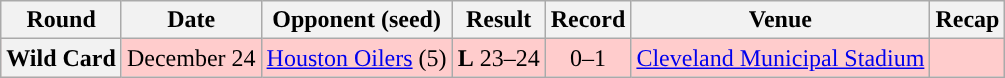<table class="wikitable" style="text-align:center">
<tr>
<th>Round</th>
<th>Date</th>
<th>Opponent (seed)</th>
<th>Result</th>
<th>Record</th>
<th>Venue</th>
<th>Recap</th>
</tr>
<tr style="background:#fcc">
<th>Wild Card</th>
<td>December 24</td>
<td><a href='#'>Houston Oilers</a> (5)</td>
<td><strong>L</strong> 23–24</td>
<td>0–1</td>
<td><a href='#'>Cleveland Municipal Stadium</a></td>
<td></td>
</tr>
</table>
